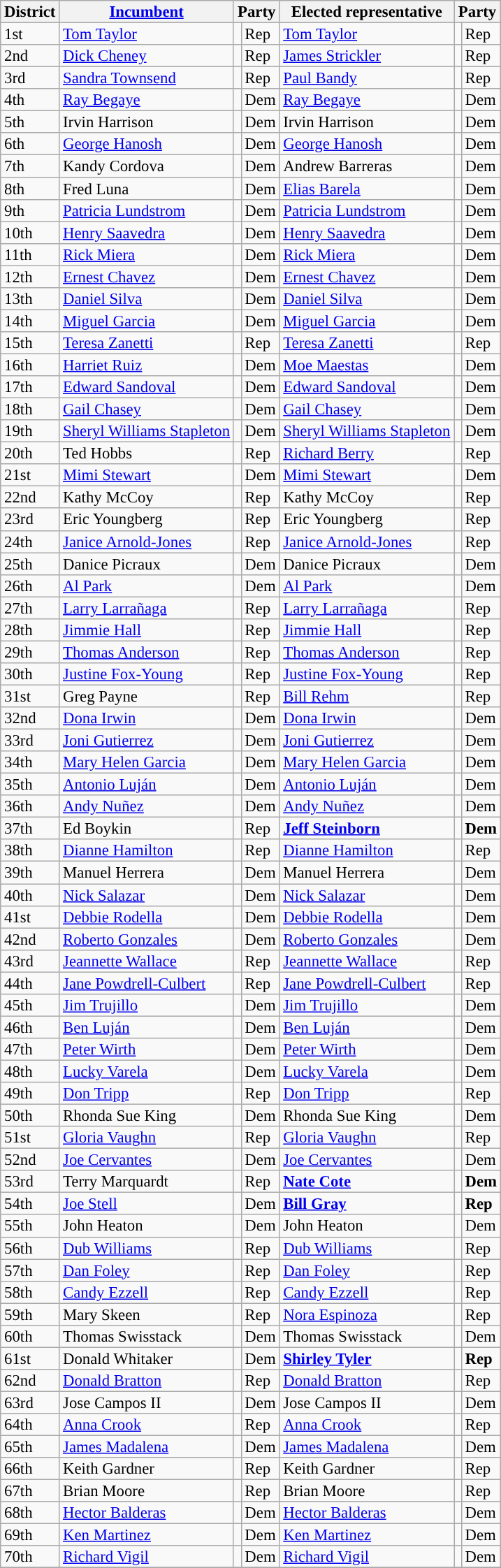<table class=wikitable style="font-size:95%;line-height:14px;">
<tr>
<th>District</th>
<th><a href='#'>Incumbent</a></th>
<th colspan=2>Party</th>
<th>Elected representative</th>
<th colspan=2>Party</th>
</tr>
<tr>
<td>1st</td>
<td><a href='#'>Tom Taylor</a></td>
<td style="background:"></td>
<td>Rep</td>
<td><a href='#'>Tom Taylor</a></td>
<td style="background:"></td>
<td>Rep</td>
</tr>
<tr>
<td>2nd</td>
<td><a href='#'>Dick Cheney</a></td>
<td style="background:"></td>
<td>Rep</td>
<td><a href='#'>James Strickler</a></td>
<td style="background:"></td>
<td>Rep</td>
</tr>
<tr>
<td>3rd</td>
<td><a href='#'>Sandra Townsend</a></td>
<td style="background:"></td>
<td>Rep</td>
<td><a href='#'>Paul Bandy</a></td>
<td style="background:"></td>
<td>Rep</td>
</tr>
<tr>
<td>4th</td>
<td><a href='#'>Ray Begaye</a></td>
<td style="background:"></td>
<td>Dem</td>
<td><a href='#'>Ray Begaye</a></td>
<td style="background:"></td>
<td>Dem</td>
</tr>
<tr>
<td>5th</td>
<td>Irvin Harrison</td>
<td style="background:"></td>
<td>Dem</td>
<td>Irvin Harrison</td>
<td style="background:"></td>
<td>Dem</td>
</tr>
<tr>
<td>6th</td>
<td><a href='#'>George Hanosh</a></td>
<td style="background:"></td>
<td>Dem</td>
<td><a href='#'>George Hanosh</a></td>
<td style="background:"></td>
<td>Dem</td>
</tr>
<tr>
<td>7th</td>
<td>Kandy Cordova</td>
<td style="background:"></td>
<td>Dem</td>
<td>Andrew Barreras</td>
<td style="background:"></td>
<td>Dem</td>
</tr>
<tr>
<td>8th</td>
<td>Fred Luna</td>
<td style="background:"></td>
<td>Dem</td>
<td><a href='#'>Elias Barela</a></td>
<td style="background:"></td>
<td>Dem</td>
</tr>
<tr>
<td>9th</td>
<td><a href='#'>Patricia Lundstrom</a></td>
<td style="background:"></td>
<td>Dem</td>
<td><a href='#'>Patricia Lundstrom</a></td>
<td style="background:"></td>
<td>Dem</td>
</tr>
<tr>
<td>10th</td>
<td><a href='#'>Henry Saavedra</a></td>
<td style="background:"></td>
<td>Dem</td>
<td><a href='#'>Henry Saavedra</a></td>
<td style="background:"></td>
<td>Dem</td>
</tr>
<tr>
<td>11th</td>
<td><a href='#'>Rick Miera</a></td>
<td style="background:"></td>
<td>Dem</td>
<td><a href='#'>Rick Miera</a></td>
<td style="background:"></td>
<td>Dem</td>
</tr>
<tr>
<td>12th</td>
<td><a href='#'>Ernest Chavez</a></td>
<td style="background:"></td>
<td>Dem</td>
<td><a href='#'>Ernest Chavez</a></td>
<td style="background:"></td>
<td>Dem</td>
</tr>
<tr>
<td>13th</td>
<td><a href='#'>Daniel Silva</a></td>
<td style="background:"></td>
<td>Dem</td>
<td><a href='#'>Daniel Silva</a></td>
<td style="background:"></td>
<td>Dem</td>
</tr>
<tr>
<td>14th</td>
<td><a href='#'>Miguel Garcia</a></td>
<td style="background:"></td>
<td>Dem</td>
<td><a href='#'>Miguel Garcia</a></td>
<td style="background:"></td>
<td>Dem</td>
</tr>
<tr>
<td>15th</td>
<td><a href='#'>Teresa Zanetti</a></td>
<td style="background:"></td>
<td>Rep</td>
<td><a href='#'>Teresa Zanetti</a></td>
<td style="background:"></td>
<td>Rep</td>
</tr>
<tr>
<td>16th</td>
<td><a href='#'>Harriet Ruiz</a></td>
<td style="background:"></td>
<td>Dem</td>
<td><a href='#'>Moe Maestas</a></td>
<td style="background:"></td>
<td>Dem</td>
</tr>
<tr>
<td>17th</td>
<td><a href='#'>Edward Sandoval</a></td>
<td style="background:"></td>
<td>Dem</td>
<td><a href='#'>Edward Sandoval</a></td>
<td style="background:"></td>
<td>Dem</td>
</tr>
<tr>
<td>18th</td>
<td><a href='#'>Gail Chasey</a></td>
<td style="background:"></td>
<td>Dem</td>
<td><a href='#'>Gail Chasey</a></td>
<td style="background:"></td>
<td>Dem</td>
</tr>
<tr>
<td>19th</td>
<td><a href='#'>Sheryl Williams Stapleton</a></td>
<td style="background:"></td>
<td>Dem</td>
<td><a href='#'>Sheryl Williams Stapleton</a></td>
<td style="background:"></td>
<td>Dem</td>
</tr>
<tr>
<td>20th</td>
<td>Ted Hobbs</td>
<td style="background:"></td>
<td>Rep</td>
<td><a href='#'>Richard Berry</a></td>
<td style="background:"></td>
<td>Rep</td>
</tr>
<tr>
<td>21st</td>
<td><a href='#'>Mimi Stewart</a></td>
<td style="background:"></td>
<td>Dem</td>
<td><a href='#'>Mimi Stewart</a></td>
<td style="background:"></td>
<td>Dem</td>
</tr>
<tr>
<td>22nd</td>
<td>Kathy McCoy</td>
<td style="background:"></td>
<td>Rep</td>
<td>Kathy McCoy</td>
<td style="background:"></td>
<td>Rep</td>
</tr>
<tr>
<td>23rd</td>
<td>Eric Youngberg</td>
<td style="background:"></td>
<td>Rep</td>
<td>Eric Youngberg</td>
<td style="background:"></td>
<td>Rep</td>
</tr>
<tr>
<td>24th</td>
<td><a href='#'>Janice Arnold-Jones</a></td>
<td style="background:"></td>
<td>Rep</td>
<td><a href='#'>Janice Arnold-Jones</a></td>
<td style="background:"></td>
<td>Rep</td>
</tr>
<tr>
<td>25th</td>
<td>Danice Picraux</td>
<td style="background:"></td>
<td>Dem</td>
<td>Danice Picraux</td>
<td style="background:"></td>
<td>Dem</td>
</tr>
<tr>
<td>26th</td>
<td><a href='#'>Al Park</a></td>
<td style="background:"></td>
<td>Dem</td>
<td><a href='#'>Al Park</a></td>
<td style="background:"></td>
<td>Dem</td>
</tr>
<tr>
<td>27th</td>
<td><a href='#'>Larry Larrañaga</a></td>
<td style="background:"></td>
<td>Rep</td>
<td><a href='#'>Larry Larrañaga</a></td>
<td style="background:"></td>
<td>Rep</td>
</tr>
<tr>
<td>28th</td>
<td><a href='#'>Jimmie Hall</a></td>
<td style="background:"></td>
<td>Rep</td>
<td><a href='#'>Jimmie Hall</a></td>
<td style="background:"></td>
<td>Rep</td>
</tr>
<tr>
<td>29th</td>
<td><a href='#'>Thomas Anderson</a></td>
<td style="background:"></td>
<td>Rep</td>
<td><a href='#'>Thomas Anderson</a></td>
<td style="background:"></td>
<td>Rep</td>
</tr>
<tr>
<td>30th</td>
<td><a href='#'>Justine Fox-Young</a></td>
<td style="background:"></td>
<td>Rep</td>
<td><a href='#'>Justine Fox-Young</a></td>
<td style="background:"></td>
<td>Rep</td>
</tr>
<tr>
<td>31st</td>
<td>Greg Payne</td>
<td style="background:"></td>
<td>Rep</td>
<td><a href='#'>Bill Rehm</a></td>
<td style="background:"></td>
<td>Rep</td>
</tr>
<tr>
<td>32nd</td>
<td><a href='#'>Dona Irwin</a></td>
<td style="background:"></td>
<td>Dem</td>
<td><a href='#'>Dona Irwin</a></td>
<td style="background:"></td>
<td>Dem</td>
</tr>
<tr>
<td>33rd</td>
<td><a href='#'>Joni Gutierrez</a></td>
<td style="background:"></td>
<td>Dem</td>
<td><a href='#'>Joni Gutierrez</a></td>
<td style="background:"></td>
<td>Dem</td>
</tr>
<tr>
<td>34th</td>
<td><a href='#'>Mary Helen Garcia</a></td>
<td style="background:"></td>
<td>Dem</td>
<td><a href='#'>Mary Helen Garcia</a></td>
<td style="background:"></td>
<td>Dem</td>
</tr>
<tr>
<td>35th</td>
<td><a href='#'>Antonio Luján</a></td>
<td style="background:"></td>
<td>Dem</td>
<td><a href='#'>Antonio Luján</a></td>
<td style="background:"></td>
<td>Dem</td>
</tr>
<tr>
<td>36th</td>
<td><a href='#'>Andy Nuñez</a></td>
<td style="background:"></td>
<td>Dem</td>
<td><a href='#'>Andy Nuñez</a></td>
<td style="background:"></td>
<td>Dem</td>
</tr>
<tr>
<td>37th</td>
<td>Ed Boykin</td>
<td style="background:"></td>
<td>Rep</td>
<td><strong><a href='#'>Jeff Steinborn</a></strong></td>
<td style="background:"></td>
<td><strong>Dem</strong></td>
</tr>
<tr>
<td>38th</td>
<td><a href='#'>Dianne Hamilton</a></td>
<td style="background:"></td>
<td>Rep</td>
<td><a href='#'>Dianne Hamilton</a></td>
<td style="background:"></td>
<td>Rep</td>
</tr>
<tr>
<td>39th</td>
<td>Manuel Herrera</td>
<td style="background:"></td>
<td>Dem</td>
<td>Manuel Herrera</td>
<td style="background:"></td>
<td>Dem</td>
</tr>
<tr>
<td>40th</td>
<td><a href='#'>Nick Salazar</a></td>
<td style="background:"></td>
<td>Dem</td>
<td><a href='#'>Nick Salazar</a></td>
<td style="background:"></td>
<td>Dem</td>
</tr>
<tr>
<td>41st</td>
<td><a href='#'>Debbie Rodella</a></td>
<td style="background:"></td>
<td>Dem</td>
<td><a href='#'>Debbie Rodella</a></td>
<td style="background:"></td>
<td>Dem</td>
</tr>
<tr>
<td>42nd</td>
<td><a href='#'>Roberto Gonzales</a></td>
<td style="background:"></td>
<td>Dem</td>
<td><a href='#'>Roberto Gonzales</a></td>
<td style="background:"></td>
<td>Dem</td>
</tr>
<tr>
<td>43rd</td>
<td><a href='#'>Jeannette Wallace</a></td>
<td style="background:"></td>
<td>Rep</td>
<td><a href='#'>Jeannette Wallace</a></td>
<td style="background:"></td>
<td>Rep</td>
</tr>
<tr>
<td>44th</td>
<td><a href='#'>Jane Powdrell-Culbert</a></td>
<td style="background:"></td>
<td>Rep</td>
<td><a href='#'>Jane Powdrell-Culbert</a></td>
<td style="background:"></td>
<td>Rep</td>
</tr>
<tr>
<td>45th</td>
<td><a href='#'>Jim Trujillo</a></td>
<td style="background:"></td>
<td>Dem</td>
<td><a href='#'>Jim Trujillo</a></td>
<td style="background:"></td>
<td>Dem</td>
</tr>
<tr>
<td>46th</td>
<td><a href='#'>Ben Luján</a></td>
<td style="background:"></td>
<td>Dem</td>
<td><a href='#'>Ben Luján</a></td>
<td style="background:"></td>
<td>Dem</td>
</tr>
<tr>
<td>47th</td>
<td><a href='#'>Peter Wirth</a></td>
<td style="background:"></td>
<td>Dem</td>
<td><a href='#'>Peter Wirth</a></td>
<td style="background:"></td>
<td>Dem</td>
</tr>
<tr>
<td>48th</td>
<td><a href='#'>Lucky Varela</a></td>
<td style="background:"></td>
<td>Dem</td>
<td><a href='#'>Lucky Varela</a></td>
<td style="background:"></td>
<td>Dem</td>
</tr>
<tr>
<td>49th</td>
<td><a href='#'>Don Tripp</a></td>
<td style="background:"></td>
<td>Rep</td>
<td><a href='#'>Don Tripp</a></td>
<td style="background:"></td>
<td>Rep</td>
</tr>
<tr>
<td>50th</td>
<td>Rhonda Sue King</td>
<td style="background:"></td>
<td>Dem</td>
<td>Rhonda Sue King</td>
<td style="background:"></td>
<td>Dem</td>
</tr>
<tr>
<td>51st</td>
<td><a href='#'>Gloria Vaughn</a></td>
<td style="background:"></td>
<td>Rep</td>
<td><a href='#'>Gloria Vaughn</a></td>
<td style="background:"></td>
<td>Rep</td>
</tr>
<tr>
<td>52nd</td>
<td><a href='#'>Joe Cervantes</a></td>
<td style="background:"></td>
<td>Dem</td>
<td><a href='#'>Joe Cervantes</a></td>
<td style="background:"></td>
<td>Dem</td>
</tr>
<tr>
<td>53rd</td>
<td>Terry Marquardt</td>
<td style="background:"></td>
<td>Rep</td>
<td><strong><a href='#'>Nate Cote</a></strong></td>
<td style="background:"></td>
<td><strong>Dem</strong></td>
</tr>
<tr>
<td>54th</td>
<td><a href='#'>Joe Stell</a></td>
<td style="background:"></td>
<td>Dem</td>
<td><strong><a href='#'>Bill Gray</a></strong></td>
<td style="background:"></td>
<td><strong>Rep</strong></td>
</tr>
<tr>
<td>55th</td>
<td>John Heaton</td>
<td style="background:"></td>
<td>Dem</td>
<td>John Heaton</td>
<td style="background:"></td>
<td>Dem</td>
</tr>
<tr>
<td>56th</td>
<td><a href='#'>Dub Williams</a></td>
<td style="background:"></td>
<td>Rep</td>
<td><a href='#'>Dub Williams</a></td>
<td style="background:"></td>
<td>Rep</td>
</tr>
<tr>
<td>57th</td>
<td><a href='#'>Dan Foley</a></td>
<td style="background:"></td>
<td>Rep</td>
<td><a href='#'>Dan Foley</a></td>
<td style="background:"></td>
<td>Rep</td>
</tr>
<tr>
<td>58th</td>
<td><a href='#'>Candy Ezzell</a></td>
<td style="background:"></td>
<td>Rep</td>
<td><a href='#'>Candy Ezzell</a></td>
<td style="background:"></td>
<td>Rep</td>
</tr>
<tr>
<td>59th</td>
<td>Mary Skeen</td>
<td style="background:"></td>
<td>Rep</td>
<td><a href='#'>Nora Espinoza</a></td>
<td style="background:"></td>
<td>Rep</td>
</tr>
<tr>
<td>60th</td>
<td>Thomas Swisstack</td>
<td style="background:"></td>
<td>Dem</td>
<td>Thomas Swisstack</td>
<td style="background:"></td>
<td>Dem</td>
</tr>
<tr>
<td>61st</td>
<td>Donald Whitaker</td>
<td style="background:"></td>
<td>Dem</td>
<td><strong><a href='#'>Shirley Tyler</a></strong></td>
<td style="background:"></td>
<td><strong>Rep</strong></td>
</tr>
<tr>
<td>62nd</td>
<td><a href='#'>Donald Bratton</a></td>
<td style="background:"></td>
<td>Rep</td>
<td><a href='#'>Donald Bratton</a></td>
<td style="background:"></td>
<td>Rep</td>
</tr>
<tr>
<td>63rd</td>
<td>Jose Campos II</td>
<td style="background:"></td>
<td>Dem</td>
<td>Jose Campos II</td>
<td style="background:"></td>
<td>Dem</td>
</tr>
<tr>
<td>64th</td>
<td><a href='#'>Anna Crook</a></td>
<td style="background:"></td>
<td>Rep</td>
<td><a href='#'>Anna Crook</a></td>
<td style="background:"></td>
<td>Rep</td>
</tr>
<tr>
<td>65th</td>
<td><a href='#'>James Madalena</a></td>
<td style="background:"></td>
<td>Dem</td>
<td><a href='#'>James Madalena</a></td>
<td style="background:"></td>
<td>Dem</td>
</tr>
<tr>
<td>66th</td>
<td>Keith Gardner</td>
<td style="background:"></td>
<td>Rep</td>
<td>Keith Gardner</td>
<td style="background:"></td>
<td>Rep</td>
</tr>
<tr>
<td>67th</td>
<td>Brian Moore</td>
<td style="background:"></td>
<td>Rep</td>
<td>Brian Moore</td>
<td style="background:"></td>
<td>Rep</td>
</tr>
<tr>
<td>68th</td>
<td><a href='#'>Hector Balderas</a></td>
<td style="background:"></td>
<td>Dem</td>
<td><a href='#'>Hector Balderas</a></td>
<td style="background:"></td>
<td>Dem</td>
</tr>
<tr>
<td>69th</td>
<td><a href='#'>Ken Martinez</a></td>
<td style="background:"></td>
<td>Dem</td>
<td><a href='#'>Ken Martinez</a></td>
<td style="background:"></td>
<td>Dem</td>
</tr>
<tr>
<td>70th</td>
<td><a href='#'>Richard Vigil</a></td>
<td style="background:"></td>
<td>Dem</td>
<td><a href='#'>Richard Vigil</a></td>
<td style="background:"></td>
<td>Dem</td>
</tr>
<tr>
</tr>
</table>
